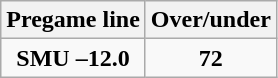<table class="wikitable" style="margin-right: auto; margin-right: auto; border: none;">
<tr align="center">
<th style=>Pregame line</th>
<th style=>Over/under</th>
</tr>
<tr align="center">
<td><strong>SMU –12.0</strong></td>
<td><strong>72</strong></td>
</tr>
</table>
